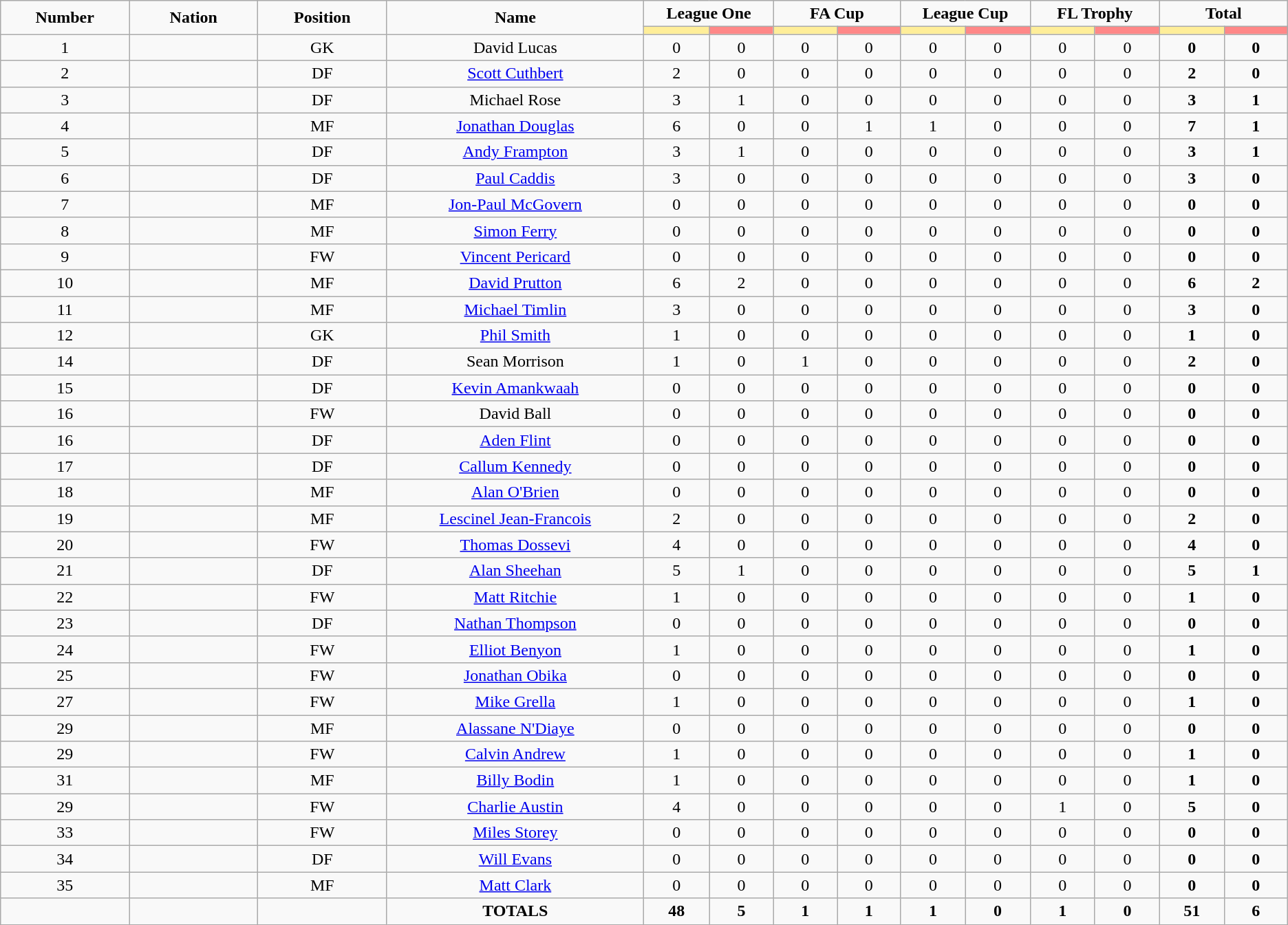<table class="wikitable" style="text-align:center;">
<tr style="text-align:center;">
<td rowspan="2"  style="width:10%; "><strong>Number</strong></td>
<td rowspan="2"  style="width:10%; "><strong>Nation</strong></td>
<td rowspan="2"  style="width:10%; "><strong>Position</strong></td>
<td rowspan="2"  style="width:20%; "><strong>Name</strong></td>
<td colspan="2"><strong>League One</strong></td>
<td colspan="2"><strong>FA Cup</strong></td>
<td colspan="2"><strong>League Cup</strong></td>
<td colspan="2"><strong>FL Trophy</strong></td>
<td colspan="2"><strong>Total </strong></td>
</tr>
<tr>
<th style="width:60px; background:#fe9;"></th>
<th style="width:60px; background:#ff8888;"></th>
<th style="width:60px; background:#fe9;"></th>
<th style="width:60px; background:#ff8888;"></th>
<th style="width:60px; background:#fe9;"></th>
<th style="width:60px; background:#ff8888;"></th>
<th style="width:60px; background:#fe9;"></th>
<th style="width:60px; background:#ff8888;"></th>
<th style="width:60px; background:#fe9;"></th>
<th style="width:60px; background:#ff8888;"></th>
</tr>
<tr>
<td>1</td>
<td></td>
<td>GK</td>
<td>David Lucas</td>
<td>0</td>
<td>0</td>
<td>0</td>
<td>0</td>
<td>0</td>
<td>0</td>
<td>0</td>
<td>0</td>
<td><strong>0</strong></td>
<td><strong>0</strong></td>
</tr>
<tr>
<td>2</td>
<td></td>
<td>DF</td>
<td><a href='#'>Scott Cuthbert</a></td>
<td>2</td>
<td>0</td>
<td>0</td>
<td>0</td>
<td>0</td>
<td>0</td>
<td>0</td>
<td>0</td>
<td><strong>2</strong></td>
<td><strong>0</strong></td>
</tr>
<tr>
<td>3</td>
<td></td>
<td>DF</td>
<td>Michael Rose</td>
<td>3</td>
<td>1</td>
<td>0</td>
<td>0</td>
<td>0</td>
<td>0</td>
<td>0</td>
<td>0</td>
<td><strong>3</strong></td>
<td><strong>1</strong></td>
</tr>
<tr>
<td>4</td>
<td></td>
<td>MF</td>
<td><a href='#'>Jonathan Douglas</a></td>
<td>6</td>
<td>0</td>
<td>0</td>
<td>1</td>
<td>1</td>
<td>0</td>
<td>0</td>
<td>0</td>
<td><strong>7</strong></td>
<td><strong>1</strong></td>
</tr>
<tr>
<td>5</td>
<td></td>
<td>DF</td>
<td><a href='#'>Andy Frampton</a></td>
<td>3</td>
<td>1</td>
<td>0</td>
<td>0</td>
<td>0</td>
<td>0</td>
<td>0</td>
<td>0</td>
<td><strong>3</strong></td>
<td><strong>1</strong></td>
</tr>
<tr>
<td>6</td>
<td></td>
<td>DF</td>
<td><a href='#'>Paul Caddis</a></td>
<td>3</td>
<td>0</td>
<td>0</td>
<td>0</td>
<td>0</td>
<td>0</td>
<td>0</td>
<td>0</td>
<td><strong>3</strong></td>
<td><strong>0</strong></td>
</tr>
<tr>
<td>7</td>
<td></td>
<td>MF</td>
<td><a href='#'>Jon-Paul McGovern</a></td>
<td>0</td>
<td>0</td>
<td>0</td>
<td>0</td>
<td>0</td>
<td>0</td>
<td>0</td>
<td>0</td>
<td><strong>0</strong></td>
<td><strong>0</strong></td>
</tr>
<tr>
<td>8</td>
<td></td>
<td>MF</td>
<td><a href='#'>Simon Ferry</a></td>
<td>0</td>
<td>0</td>
<td>0</td>
<td>0</td>
<td>0</td>
<td>0</td>
<td>0</td>
<td>0</td>
<td><strong>0</strong></td>
<td><strong>0</strong></td>
</tr>
<tr>
<td>9</td>
<td></td>
<td>FW</td>
<td><a href='#'>Vincent Pericard</a></td>
<td>0</td>
<td>0</td>
<td>0</td>
<td>0</td>
<td>0</td>
<td>0</td>
<td>0</td>
<td>0</td>
<td><strong>0</strong></td>
<td><strong>0</strong></td>
</tr>
<tr>
<td>10</td>
<td></td>
<td>MF</td>
<td><a href='#'>David Prutton</a></td>
<td>6</td>
<td>2</td>
<td>0</td>
<td>0</td>
<td>0</td>
<td>0</td>
<td>0</td>
<td>0</td>
<td><strong>6</strong></td>
<td><strong>2</strong></td>
</tr>
<tr>
<td>11</td>
<td></td>
<td>MF</td>
<td><a href='#'>Michael Timlin</a></td>
<td>3</td>
<td>0</td>
<td>0</td>
<td>0</td>
<td>0</td>
<td>0</td>
<td>0</td>
<td>0</td>
<td><strong>3</strong></td>
<td><strong>0</strong></td>
</tr>
<tr>
<td>12</td>
<td></td>
<td>GK</td>
<td><a href='#'>Phil Smith</a></td>
<td>1</td>
<td>0</td>
<td>0</td>
<td>0</td>
<td>0</td>
<td>0</td>
<td>0</td>
<td>0</td>
<td><strong>1</strong></td>
<td><strong>0</strong></td>
</tr>
<tr>
<td>14</td>
<td></td>
<td>DF</td>
<td>Sean Morrison</td>
<td>1</td>
<td>0</td>
<td>1</td>
<td>0</td>
<td>0</td>
<td>0</td>
<td>0</td>
<td>0</td>
<td><strong>2</strong></td>
<td><strong>0</strong></td>
</tr>
<tr>
<td>15</td>
<td></td>
<td>DF</td>
<td><a href='#'>Kevin Amankwaah</a></td>
<td>0</td>
<td>0</td>
<td>0</td>
<td>0</td>
<td>0</td>
<td>0</td>
<td>0</td>
<td>0</td>
<td><strong>0</strong></td>
<td><strong>0</strong></td>
</tr>
<tr>
<td>16</td>
<td></td>
<td>FW</td>
<td>David Ball</td>
<td>0</td>
<td>0</td>
<td>0</td>
<td>0</td>
<td>0</td>
<td>0</td>
<td>0</td>
<td>0</td>
<td><strong>0</strong></td>
<td><strong>0</strong></td>
</tr>
<tr>
<td>16</td>
<td></td>
<td>DF</td>
<td><a href='#'>Aden Flint</a></td>
<td>0</td>
<td>0</td>
<td>0</td>
<td>0</td>
<td>0</td>
<td>0</td>
<td>0</td>
<td>0</td>
<td><strong>0</strong></td>
<td><strong>0</strong></td>
</tr>
<tr>
<td>17</td>
<td></td>
<td>DF</td>
<td><a href='#'>Callum Kennedy</a></td>
<td>0</td>
<td>0</td>
<td>0</td>
<td>0</td>
<td>0</td>
<td>0</td>
<td>0</td>
<td>0</td>
<td><strong>0</strong></td>
<td><strong>0</strong></td>
</tr>
<tr>
<td>18</td>
<td></td>
<td>MF</td>
<td><a href='#'>Alan O'Brien</a></td>
<td>0</td>
<td>0</td>
<td>0</td>
<td>0</td>
<td>0</td>
<td>0</td>
<td>0</td>
<td>0</td>
<td><strong>0</strong></td>
<td><strong>0</strong></td>
</tr>
<tr>
<td>19</td>
<td></td>
<td>MF</td>
<td><a href='#'>Lescinel Jean-Francois</a></td>
<td>2</td>
<td>0</td>
<td>0</td>
<td>0</td>
<td>0</td>
<td>0</td>
<td>0</td>
<td>0</td>
<td><strong>2</strong></td>
<td><strong>0</strong></td>
</tr>
<tr>
<td>20</td>
<td></td>
<td>FW</td>
<td><a href='#'>Thomas Dossevi</a></td>
<td>4</td>
<td>0</td>
<td>0</td>
<td>0</td>
<td>0</td>
<td>0</td>
<td>0</td>
<td>0</td>
<td><strong>4</strong></td>
<td><strong>0</strong></td>
</tr>
<tr>
<td>21</td>
<td></td>
<td>DF</td>
<td><a href='#'>Alan Sheehan</a></td>
<td>5</td>
<td>1</td>
<td>0</td>
<td>0</td>
<td>0</td>
<td>0</td>
<td>0</td>
<td>0</td>
<td><strong>5</strong></td>
<td><strong>1</strong></td>
</tr>
<tr>
<td>22</td>
<td></td>
<td>FW</td>
<td><a href='#'>Matt Ritchie</a></td>
<td>1</td>
<td>0</td>
<td>0</td>
<td>0</td>
<td>0</td>
<td>0</td>
<td>0</td>
<td>0</td>
<td><strong>1</strong></td>
<td><strong>0</strong></td>
</tr>
<tr>
<td>23</td>
<td></td>
<td>DF</td>
<td><a href='#'>Nathan Thompson</a></td>
<td>0</td>
<td>0</td>
<td>0</td>
<td>0</td>
<td>0</td>
<td>0</td>
<td>0</td>
<td>0</td>
<td><strong>0</strong></td>
<td><strong>0</strong></td>
</tr>
<tr>
<td>24</td>
<td></td>
<td>FW</td>
<td><a href='#'>Elliot Benyon</a></td>
<td>1</td>
<td>0</td>
<td>0</td>
<td>0</td>
<td>0</td>
<td>0</td>
<td>0</td>
<td>0</td>
<td><strong>1</strong></td>
<td><strong>0</strong></td>
</tr>
<tr>
<td>25</td>
<td></td>
<td>FW</td>
<td><a href='#'>Jonathan Obika</a></td>
<td>0</td>
<td>0</td>
<td>0</td>
<td>0</td>
<td>0</td>
<td>0</td>
<td>0</td>
<td>0</td>
<td><strong>0</strong></td>
<td><strong>0</strong></td>
</tr>
<tr>
<td>27</td>
<td></td>
<td>FW</td>
<td><a href='#'>Mike Grella</a></td>
<td>1</td>
<td>0</td>
<td>0</td>
<td>0</td>
<td>0</td>
<td>0</td>
<td>0</td>
<td>0</td>
<td><strong>1</strong></td>
<td><strong>0</strong></td>
</tr>
<tr>
<td>29</td>
<td></td>
<td>MF</td>
<td><a href='#'>Alassane N'Diaye</a></td>
<td>0</td>
<td>0</td>
<td>0</td>
<td>0</td>
<td>0</td>
<td>0</td>
<td>0</td>
<td>0</td>
<td><strong>0</strong></td>
<td><strong>0</strong></td>
</tr>
<tr>
<td>29</td>
<td></td>
<td>FW</td>
<td><a href='#'>Calvin Andrew</a></td>
<td>1</td>
<td>0</td>
<td>0</td>
<td>0</td>
<td>0</td>
<td>0</td>
<td>0</td>
<td>0</td>
<td><strong>1</strong></td>
<td><strong>0</strong></td>
</tr>
<tr>
<td>31</td>
<td></td>
<td>MF</td>
<td><a href='#'>Billy Bodin</a></td>
<td>1</td>
<td>0</td>
<td>0</td>
<td>0</td>
<td>0</td>
<td>0</td>
<td>0</td>
<td>0</td>
<td><strong>1</strong></td>
<td><strong>0</strong></td>
</tr>
<tr>
<td>29</td>
<td></td>
<td>FW</td>
<td><a href='#'>Charlie Austin</a></td>
<td>4</td>
<td>0</td>
<td>0</td>
<td>0</td>
<td>0</td>
<td>0</td>
<td>1</td>
<td>0</td>
<td><strong>5</strong></td>
<td><strong>0</strong></td>
</tr>
<tr>
<td>33</td>
<td></td>
<td>FW</td>
<td><a href='#'>Miles Storey</a></td>
<td>0</td>
<td>0</td>
<td>0</td>
<td>0</td>
<td>0</td>
<td>0</td>
<td>0</td>
<td>0</td>
<td><strong>0</strong></td>
<td><strong>0</strong></td>
</tr>
<tr>
<td>34</td>
<td></td>
<td>DF</td>
<td><a href='#'>Will Evans</a></td>
<td>0</td>
<td>0</td>
<td>0</td>
<td>0</td>
<td>0</td>
<td>0</td>
<td>0</td>
<td>0</td>
<td><strong>0</strong></td>
<td><strong>0</strong></td>
</tr>
<tr>
<td>35</td>
<td></td>
<td>MF</td>
<td><a href='#'>Matt Clark</a></td>
<td>0</td>
<td>0</td>
<td>0</td>
<td>0</td>
<td>0</td>
<td>0</td>
<td>0</td>
<td>0</td>
<td><strong>0</strong></td>
<td><strong>0</strong></td>
</tr>
<tr>
<td></td>
<td></td>
<td></td>
<td><strong>TOTALS</strong></td>
<td><strong>48</strong></td>
<td><strong>5</strong></td>
<td><strong>1</strong></td>
<td><strong>1</strong></td>
<td><strong>1</strong></td>
<td><strong>0</strong></td>
<td><strong>1</strong></td>
<td><strong>0</strong></td>
<td><strong>51</strong></td>
<td><strong>6</strong></td>
</tr>
</table>
